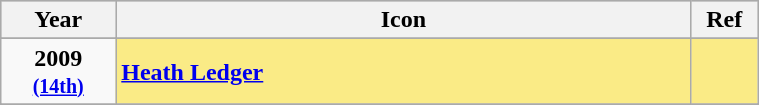<table class="wikitable" width="40%">
<tr bgcolor="#bebebe">
<th width="10%">Year</th>
<th width="50%">Icon</th>
<th width="5%">Ref</th>
</tr>
<tr>
</tr>
<tr>
<td rowspan="2" style="text-align:center"><strong>2009 <small><a href='#'>(14th)</a></small></strong></td>
</tr>
<tr style="background:#FAEB86">
<td><strong><a href='#'>Heath Ledger</a></strong></td>
<td style="text-align:center"></td>
</tr>
<tr>
</tr>
<tr>
</tr>
</table>
